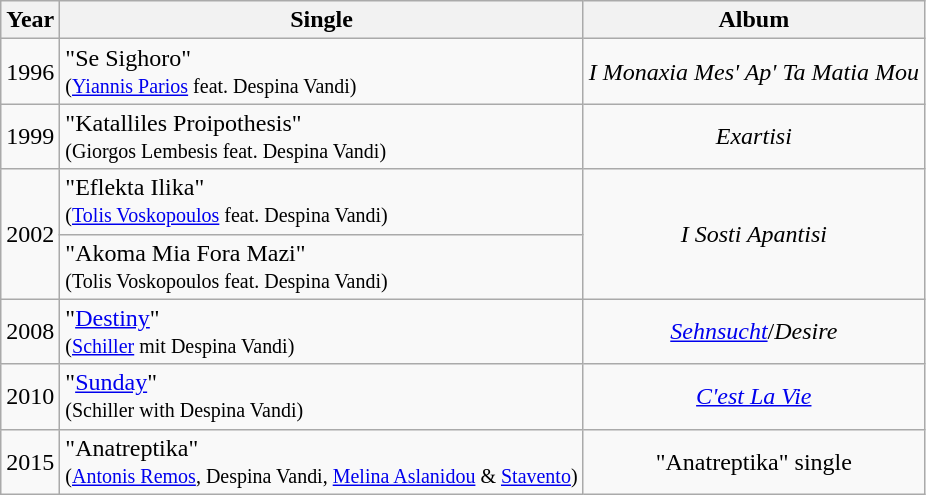<table class="wikitable" style="text-align:center;">
<tr>
<th>Year</th>
<th>Single</th>
<th>Album</th>
</tr>
<tr>
<td>1996</td>
<td style="text-align:left;">"Se Sighoro" <br><small>(<a href='#'>Yiannis Parios</a> feat. Despina Vandi)</small></td>
<td><em>I Monaxia Mes' Ap' Ta Matia Mou</em></td>
</tr>
<tr>
<td>1999</td>
<td style="text-align:left;">"Katalliles Proipothesis" <br><small>(Giorgos Lembesis feat. Despina Vandi)</small></td>
<td><em>Exartisi</em></td>
</tr>
<tr>
<td rowspan="2">2002</td>
<td style="text-align:left;">"Eflekta Ilika" <br><small>(<a href='#'>Tolis Voskopoulos</a> feat. Despina Vandi)</small></td>
<td rowspan="2"><em>I Sosti Apantisi</em></td>
</tr>
<tr>
<td style="text-align:left;">"Akoma Mia Fora Mazi" <br><small>(Tolis Voskopoulos feat. Despina Vandi)</small></td>
</tr>
<tr>
<td>2008</td>
<td style="text-align:left;">"<a href='#'>Destiny</a>" <br><small>(<a href='#'>Schiller</a> mit Despina Vandi)</small></td>
<td><em><a href='#'>Sehnsucht</a></em>/<em>Desire</em></td>
</tr>
<tr>
<td>2010</td>
<td style="text-align:left;">"<a href='#'>Sunday</a>" <br><small>(Schiller with Despina Vandi)</small></td>
<td><em><a href='#'>C'est La Vie</a></em></td>
</tr>
<tr>
<td>2015</td>
<td style="text-align:left;">"Anatreptika" <br><small>(<a href='#'>Antonis Remos</a>, Despina Vandi, <a href='#'>Melina Aslanidou</a> & <a href='#'>Stavento</a>)</small></td>
<td>"Anatreptika" single</td>
</tr>
</table>
